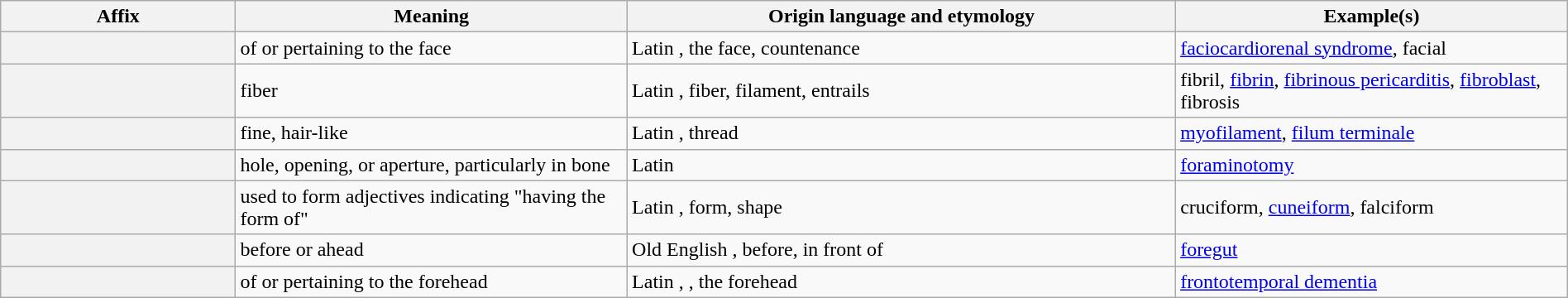<table class="wikitable plainrowheaders" style="width:100%;">
<tr>
<th scope="col" style="width: 15%">Affix</th>
<th scope="col" style="width: 25%">Meaning</th>
<th scope="col" style="width: 35%">Origin language and etymology</th>
<th scope="col" style="width: 25%">Example(s)</th>
</tr>
<tr>
<th scope="row"><strong></strong></th>
<td>of or pertaining to the face</td>
<td>Latin , the face, countenance</td>
<td><a href='#'>faciocardiorenal syndrome</a>, facial</td>
</tr>
<tr>
<th scope="row"><strong></strong></th>
<td>fiber</td>
<td>Latin , fiber, filament, entrails</td>
<td>fibril, <a href='#'>fibrin</a>, <a href='#'>fibrinous pericarditis</a>, <a href='#'>fibroblast</a>, fibrosis</td>
</tr>
<tr>
<th scope="row"><strong></strong></th>
<td>fine, hair-like</td>
<td>Latin , thread</td>
<td><a href='#'>myofilament</a>, <a href='#'>filum terminale</a></td>
</tr>
<tr>
<th scope="row"><strong></strong></th>
<td>hole, opening, or aperture, particularly in bone</td>
<td>Latin </td>
<td><a href='#'>foraminotomy</a></td>
</tr>
<tr>
<th scope="row"><strong></strong></th>
<td>used to form adjectives indicating "having the form of"</td>
<td>Latin , form, shape</td>
<td>cruciform, <a href='#'>cuneiform</a>, falciform</td>
</tr>
<tr>
<th scope="row"><strong></strong></th>
<td>before or ahead</td>
<td>Old English , before, in front of</td>
<td><a href='#'>foregut</a></td>
</tr>
<tr>
<th scope="row"><strong></strong></th>
<td>of or pertaining to the forehead</td>
<td>Latin , , the forehead</td>
<td><a href='#'>frontotemporal dementia</a></td>
</tr>
</table>
